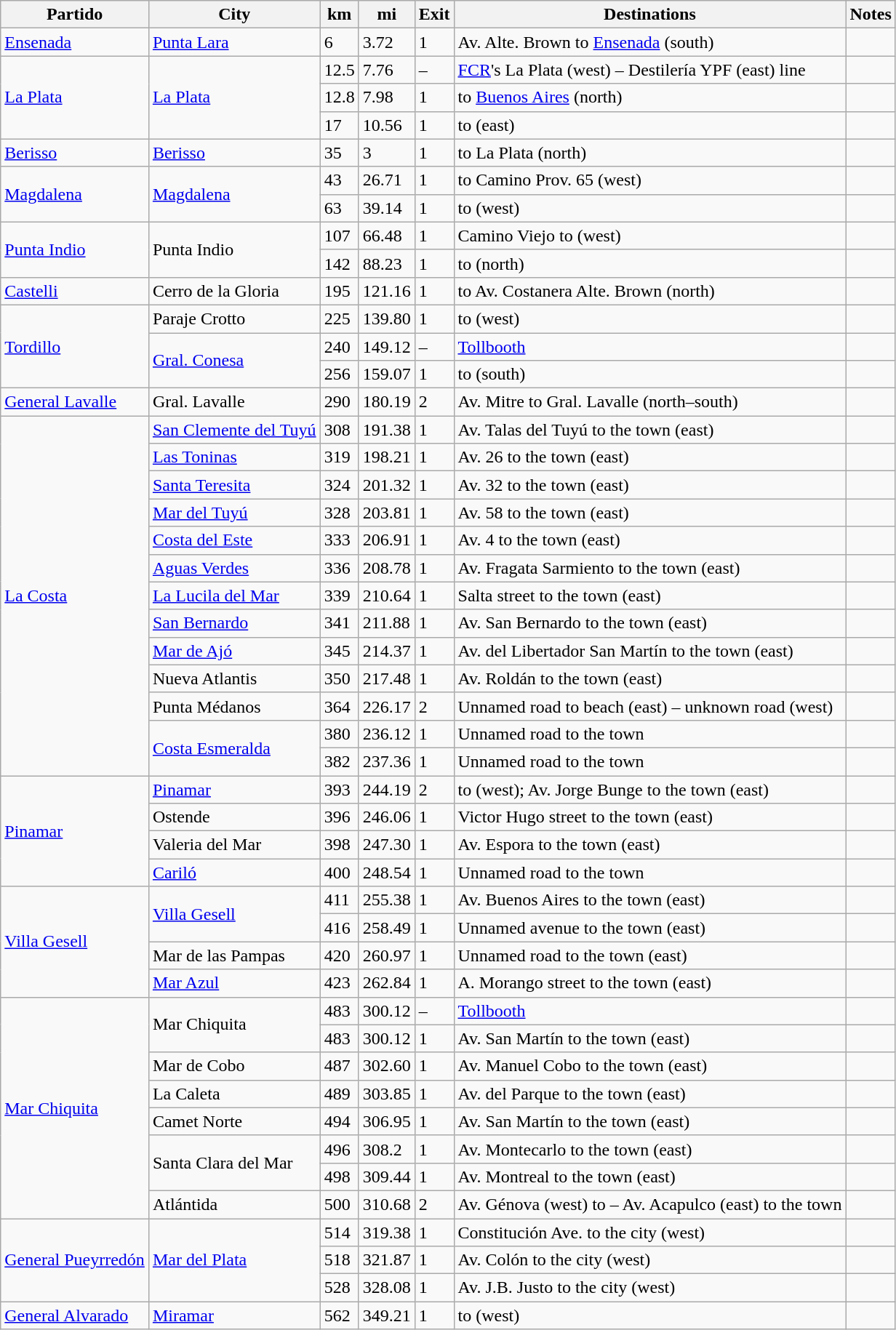<table class="wikitable sortable" style="font-size:;">
<tr>
<th width=>Partido</th>
<th width=>City</th>
<th width=>km</th>
<th width=>mi</th>
<th width=>Exit</th>
<th width=>Destinations</th>
<th width=>Notes</th>
</tr>
<tr>
<td><a href='#'>Ensenada</a></td>
<td><a href='#'>Punta Lara</a></td>
<td>6</td>
<td>3.72</td>
<td>1</td>
<td>Av. Alte. Brown to <a href='#'>Ensenada</a> (south)</td>
</tr>
<tr>
<td rowspan=3><a href='#'>La Plata</a></td>
<td rowspan=3><a href='#'>La Plata</a></td>
<td>12.5</td>
<td>7.76</td>
<td>–</td>
<td> <a href='#'>FCR</a>'s La Plata (west) – Destilería YPF (east) line</td>
<td></td>
</tr>
<tr>
<td>12.8</td>
<td>7.98</td>
<td>1</td>
<td> to <a href='#'>Buenos Aires</a> (north)</td>
<td></td>
</tr>
<tr>
<td>17</td>
<td>10.56</td>
<td>1</td>
<td> to  (east)</td>
<td></td>
</tr>
<tr>
<td><a href='#'>Berisso</a></td>
<td><a href='#'>Berisso</a></td>
<td>35</td>
<td>3</td>
<td>1</td>
<td> to La Plata (north)</td>
<td></td>
</tr>
<tr>
<td rowspan=2><a href='#'>Magdalena</a></td>
<td rowspan=2><a href='#'>Magdalena</a></td>
<td>43</td>
<td>26.71</td>
<td>1</td>
<td> to Camino Prov. 65 (west)</td>
<td></td>
</tr>
<tr>
<td>63</td>
<td>39.14</td>
<td>1</td>
<td> to  (west)</td>
<td></td>
</tr>
<tr>
<td rowspan=2><a href='#'>Punta Indio</a></td>
<td rowspan=2>Punta Indio</td>
<td>107</td>
<td>66.48</td>
<td>1</td>
<td>Camino Viejo to  (west)</td>
<td></td>
</tr>
<tr>
<td>142</td>
<td>88.23</td>
<td>1</td>
<td> to  (north)</td>
<td></td>
</tr>
<tr>
<td><a href='#'>Castelli</a></td>
<td>Cerro de la Gloria</td>
<td>195</td>
<td>121.16</td>
<td>1</td>
<td> to Av. Costanera Alte. Brown (north)</td>
<td></td>
</tr>
<tr>
<td rowspan=3><a href='#'>Tordillo</a></td>
<td>Paraje Crotto</td>
<td>225</td>
<td>139.80</td>
<td>1</td>
<td> to  (west)</td>
<td></td>
</tr>
<tr>
<td rowspan=2><a href='#'>Gral. Conesa</a></td>
<td>240</td>
<td>149.12</td>
<td>–</td>
<td> <a href='#'>Tollbooth</a></td>
<td></td>
</tr>
<tr>
<td>256</td>
<td>159.07</td>
<td>1</td>
<td> to  (south)</td>
<td></td>
</tr>
<tr>
<td><a href='#'>General Lavalle</a></td>
<td>Gral. Lavalle</td>
<td>290</td>
<td>180.19</td>
<td>2</td>
<td>Av. Mitre to Gral. Lavalle (north–south)</td>
<td></td>
</tr>
<tr>
<td rowspan= 13><a href='#'>La Costa</a></td>
<td><a href='#'>San Clemente del Tuyú</a></td>
<td>308</td>
<td>191.38</td>
<td>1</td>
<td>Av. Talas del Tuyú to the town (east)</td>
<td></td>
</tr>
<tr>
<td><a href='#'>Las Toninas</a></td>
<td>319</td>
<td>198.21</td>
<td>1</td>
<td>Av. 26 to the town (east)</td>
<td></td>
</tr>
<tr>
<td><a href='#'>Santa Teresita</a></td>
<td>324</td>
<td>201.32</td>
<td>1</td>
<td>Av. 32 to the town (east)</td>
<td></td>
</tr>
<tr>
<td><a href='#'>Mar del Tuyú</a></td>
<td>328</td>
<td>203.81</td>
<td>1</td>
<td>Av. 58 to the town (east)</td>
<td></td>
</tr>
<tr>
<td><a href='#'>Costa del Este</a></td>
<td>333</td>
<td>206.91</td>
<td>1</td>
<td>Av. 4 to the town (east)</td>
<td></td>
</tr>
<tr>
<td><a href='#'>Aguas Verdes</a></td>
<td>336</td>
<td>208.78</td>
<td>1</td>
<td>Av. Fragata Sarmiento to the town (east)</td>
<td></td>
</tr>
<tr>
<td><a href='#'>La Lucila del Mar</a></td>
<td>339</td>
<td>210.64</td>
<td>1</td>
<td>Salta street to the town (east)</td>
<td></td>
</tr>
<tr>
<td><a href='#'>San Bernardo</a></td>
<td>341</td>
<td>211.88</td>
<td>1</td>
<td>Av. San Bernardo to the town (east)</td>
<td></td>
</tr>
<tr>
<td><a href='#'>Mar de Ajó</a></td>
<td>345</td>
<td>214.37</td>
<td>1</td>
<td>Av. del Libertador San Martín to the town (east)</td>
<td></td>
</tr>
<tr>
<td>Nueva Atlantis</td>
<td>350</td>
<td>217.48</td>
<td>1</td>
<td>Av. Roldán to the town (east)</td>
<td></td>
</tr>
<tr>
<td>Punta Médanos</td>
<td>364</td>
<td>226.17</td>
<td>2</td>
<td>Unnamed road to beach (east) – unknown road (west)</td>
<td></td>
</tr>
<tr>
<td rowspan=2><a href='#'>Costa Esmeralda</a></td>
<td>380</td>
<td>236.12</td>
<td>1</td>
<td>Unnamed road to the town</td>
<td></td>
</tr>
<tr>
<td>382</td>
<td>237.36</td>
<td>1</td>
<td>Unnamed road to the town</td>
<td></td>
</tr>
<tr>
<td rowspan=4><a href='#'>Pinamar</a></td>
<td><a href='#'>Pinamar</a></td>
<td>393</td>
<td>244.19</td>
<td>2</td>
<td> to  (west); Av. Jorge Bunge to the town (east)</td>
<td></td>
</tr>
<tr>
<td>Ostende</td>
<td>396</td>
<td>246.06</td>
<td>1</td>
<td>Victor Hugo street to the town (east)</td>
<td></td>
</tr>
<tr>
<td>Valeria del Mar</td>
<td>398</td>
<td>247.30</td>
<td>1</td>
<td>Av. Espora to the town (east)</td>
<td></td>
</tr>
<tr>
<td><a href='#'>Cariló</a></td>
<td>400</td>
<td>248.54</td>
<td>1</td>
<td>Unnamed road to the town</td>
<td></td>
</tr>
<tr>
<td rowspan=4><a href='#'>Villa Gesell</a></td>
<td rowspan=2><a href='#'>Villa Gesell</a></td>
<td>411</td>
<td>255.38</td>
<td>1</td>
<td>Av. Buenos Aires to the town (east)</td>
<td></td>
</tr>
<tr>
<td>416</td>
<td>258.49</td>
<td>1</td>
<td>Unnamed avenue to the town (east)</td>
<td></td>
</tr>
<tr>
<td>Mar de las Pampas</td>
<td>420</td>
<td>260.97</td>
<td>1</td>
<td>Unnamed road to the town (east)</td>
<td></td>
</tr>
<tr>
<td><a href='#'>Mar Azul</a></td>
<td>423</td>
<td>262.84</td>
<td>1</td>
<td>A. Morango street to the town (east)</td>
<td></td>
</tr>
<tr>
<td rowspan= 8><a href='#'>Mar Chiquita</a></td>
<td rowspan=2>Mar Chiquita</td>
<td>483</td>
<td>300.12</td>
<td>–</td>
<td> <a href='#'>Tollbooth</a></td>
<td></td>
</tr>
<tr>
<td>483</td>
<td>300.12</td>
<td>1</td>
<td>Av. San Martín to the town (east)</td>
<td></td>
</tr>
<tr>
<td>Mar de Cobo</td>
<td>487</td>
<td>302.60</td>
<td>1</td>
<td>Av. Manuel Cobo to the town (east)</td>
<td></td>
</tr>
<tr>
<td>La Caleta</td>
<td>489</td>
<td>303.85</td>
<td>1</td>
<td>Av. del Parque to the town (east)</td>
<td></td>
</tr>
<tr>
<td>Camet Norte</td>
<td>494</td>
<td>306.95</td>
<td>1</td>
<td>Av. San Martín to the town (east)</td>
<td></td>
</tr>
<tr>
<td rowspan=2>Santa Clara del Mar</td>
<td>496</td>
<td>308.2</td>
<td>1</td>
<td>Av. Montecarlo to the town (east)</td>
<td></td>
</tr>
<tr>
<td>498</td>
<td>309.44</td>
<td>1</td>
<td>Av. Montreal to the town (east)</td>
<td></td>
</tr>
<tr>
<td>Atlántida</td>
<td>500</td>
<td>310.68</td>
<td>2</td>
<td>Av. Génova (west) to  – Av. Acapulco (east) to the town</td>
<td></td>
</tr>
<tr>
<td rowspan=3><a href='#'>General Pueyrredón</a></td>
<td rowspan=3><a href='#'>Mar del Plata</a></td>
<td>514</td>
<td>319.38</td>
<td>1</td>
<td>Constitución Ave. to  the city (west)</td>
</tr>
<tr>
<td>518</td>
<td>321.87</td>
<td>1</td>
<td>Av. Colón to the city (west)</td>
<td></td>
</tr>
<tr>
<td>528</td>
<td>328.08</td>
<td>1</td>
<td>Av. J.B. Justo to the city (west)</td>
<td></td>
</tr>
<tr>
<td><a href='#'>General Alvarado</a></td>
<td><a href='#'>Miramar</a></td>
<td>562</td>
<td>349.21</td>
<td>1</td>
<td> to  (west)</td>
<td></td>
</tr>
</table>
